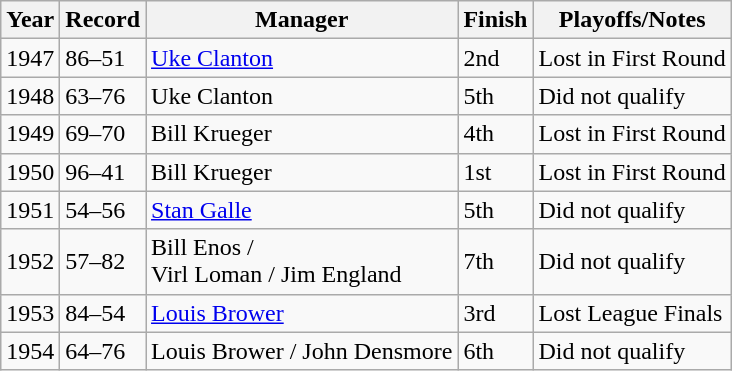<table class="wikitable">
<tr>
<th>Year</th>
<th>Record</th>
<th>Manager</th>
<th>Finish</th>
<th>Playoffs/Notes</th>
</tr>
<tr>
<td>1947</td>
<td>86–51</td>
<td><a href='#'>Uke Clanton</a></td>
<td>2nd</td>
<td>Lost in First Round</td>
</tr>
<tr>
<td>1948</td>
<td>63–76</td>
<td>Uke Clanton</td>
<td>5th</td>
<td>Did not qualify</td>
</tr>
<tr>
<td>1949</td>
<td>69–70</td>
<td>Bill Krueger</td>
<td>4th</td>
<td>Lost in First Round</td>
</tr>
<tr>
<td>1950</td>
<td>96–41</td>
<td>Bill Krueger</td>
<td>1st</td>
<td>Lost in First Round</td>
</tr>
<tr>
<td>1951</td>
<td>54–56</td>
<td><a href='#'>Stan Galle</a></td>
<td>5th</td>
<td>Did not qualify</td>
</tr>
<tr>
<td>1952</td>
<td>57–82</td>
<td>Bill Enos /<br> Virl Loman / Jim England</td>
<td>7th</td>
<td>Did not qualify</td>
</tr>
<tr>
<td>1953</td>
<td>84–54</td>
<td><a href='#'>Louis Brower</a></td>
<td>3rd</td>
<td>Lost League Finals</td>
</tr>
<tr>
<td>1954</td>
<td>64–76</td>
<td>Louis Brower / John Densmore</td>
<td>6th</td>
<td>Did not qualify</td>
</tr>
</table>
